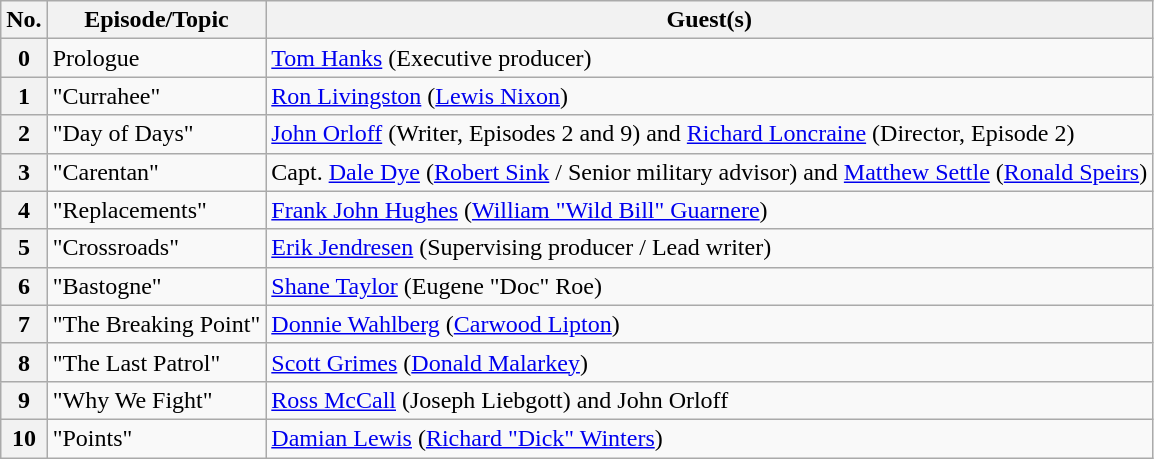<table class="wikitable">
<tr>
<th>No.</th>
<th>Episode/Topic</th>
<th>Guest(s)</th>
</tr>
<tr>
<th>0</th>
<td>Prologue</td>
<td><a href='#'>Tom Hanks</a> (Executive producer)</td>
</tr>
<tr>
<th>1</th>
<td>"Currahee"</td>
<td><a href='#'>Ron Livingston</a> (<a href='#'>Lewis Nixon</a>)</td>
</tr>
<tr>
<th>2</th>
<td>"Day of Days"</td>
<td><a href='#'>John Orloff</a> (Writer, Episodes 2 and 9) and <a href='#'>Richard Loncraine</a> (Director, Episode 2)</td>
</tr>
<tr>
<th>3</th>
<td>"Carentan"</td>
<td>Capt. <a href='#'>Dale Dye</a> (<a href='#'>Robert Sink</a> / Senior military advisor) and <a href='#'>Matthew Settle</a> (<a href='#'>Ronald Speirs</a>)</td>
</tr>
<tr>
<th>4</th>
<td>"Replacements"</td>
<td><a href='#'>Frank John Hughes</a> (<a href='#'>William "Wild Bill" Guarnere</a>)</td>
</tr>
<tr>
<th>5</th>
<td>"Crossroads"</td>
<td><a href='#'>Erik Jendresen</a> (Supervising producer / Lead writer)</td>
</tr>
<tr>
<th>6</th>
<td>"Bastogne"</td>
<td><a href='#'>Shane Taylor</a> (Eugene "Doc" Roe)</td>
</tr>
<tr>
<th>7</th>
<td>"The Breaking Point"</td>
<td><a href='#'>Donnie Wahlberg</a> (<a href='#'>Carwood Lipton</a>)</td>
</tr>
<tr>
<th>8</th>
<td>"The Last Patrol"</td>
<td><a href='#'>Scott Grimes</a> (<a href='#'>Donald Malarkey</a>)</td>
</tr>
<tr>
<th>9</th>
<td>"Why We Fight"</td>
<td><a href='#'>Ross McCall</a> (Joseph Liebgott) and John Orloff</td>
</tr>
<tr>
<th>10</th>
<td>"Points"</td>
<td><a href='#'>Damian Lewis</a> (<a href='#'>Richard "Dick" Winters</a>)</td>
</tr>
</table>
